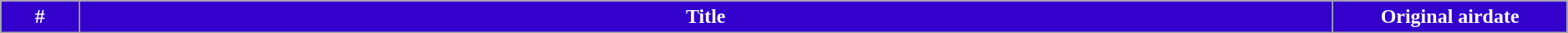<table class="wikitable" style="width: 99%;">
<tr>
<th style="background: #3300CC; color: #FFF; width: 5%;">#</th>
<th style="background: #3300CC; color: #FFF;">Title</th>
<th style="background: #3300CC; color: #FFF; width: 15%;">Original airdate<br>
</th>
</tr>
</table>
